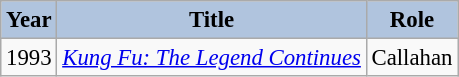<table class="wikitable" style="font-size:95%;">
<tr>
<th style="background:#B0C4DE;">Year</th>
<th style="background:#B0C4DE;">Title</th>
<th style="background:#B0C4DE;">Role</th>
</tr>
<tr>
<td>1993</td>
<td><em><a href='#'>Kung Fu: The Legend Continues</a></em></td>
<td>Callahan</td>
</tr>
</table>
